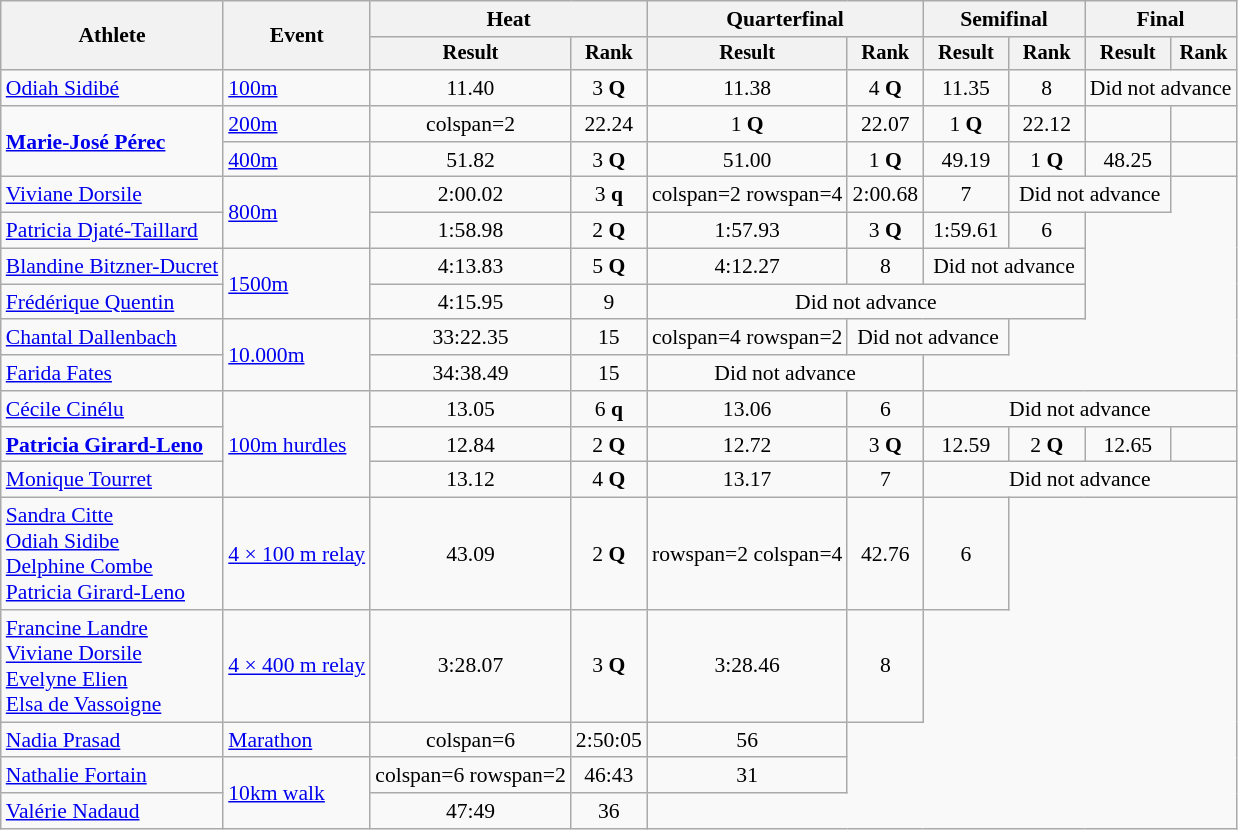<table class=wikitable style="font-size:90%">
<tr>
<th rowspan="2">Athlete</th>
<th rowspan="2">Event</th>
<th colspan="2">Heat</th>
<th colspan="2">Quarterfinal</th>
<th colspan="2">Semifinal</th>
<th colspan="2">Final</th>
</tr>
<tr style="font-size:95%">
<th>Result</th>
<th>Rank</th>
<th>Result</th>
<th>Rank</th>
<th>Result</th>
<th>Rank</th>
<th>Result</th>
<th>Rank</th>
</tr>
<tr align=center>
<td align=left><a href='#'>Odiah Sidibé</a></td>
<td align=left><a href='#'>100m</a></td>
<td>11.40</td>
<td>3 <strong>Q</strong></td>
<td>11.38</td>
<td>4 <strong>Q</strong></td>
<td>11.35</td>
<td>8</td>
<td colspan=2>Did not advance</td>
</tr>
<tr align=center>
<td align=left rowspan=2><strong><a href='#'>Marie-José Pérec</a></strong></td>
<td align=left><a href='#'>200m</a></td>
<td>colspan=2 </td>
<td>22.24</td>
<td>1 <strong>Q</strong></td>
<td>22.07</td>
<td>1 <strong>Q</strong></td>
<td>22.12</td>
<td></td>
</tr>
<tr align=center>
<td align=left><a href='#'>400m</a></td>
<td>51.82</td>
<td>3 <strong>Q</strong></td>
<td>51.00</td>
<td>1 <strong>Q</strong></td>
<td>49.19</td>
<td>1 <strong>Q</strong></td>
<td>48.25</td>
<td></td>
</tr>
<tr align=center>
<td align=left><a href='#'>Viviane Dorsile</a></td>
<td align=left rowspan=2><a href='#'>800m</a></td>
<td>2:00.02</td>
<td>3 <strong>q</strong></td>
<td>colspan=2 rowspan=4 </td>
<td>2:00.68</td>
<td>7</td>
<td colspan=2>Did not advance</td>
</tr>
<tr align=center>
<td align=left><a href='#'>Patricia Djaté-Taillard</a></td>
<td>1:58.98</td>
<td>2 <strong>Q</strong></td>
<td>1:57.93</td>
<td>3 <strong>Q</strong></td>
<td>1:59.61</td>
<td>6</td>
</tr>
<tr align=center>
<td align=left><a href='#'>Blandine Bitzner-Ducret</a></td>
<td align=left rowspan=2><a href='#'>1500m</a></td>
<td>4:13.83</td>
<td>5  <strong>Q</strong></td>
<td>4:12.27</td>
<td>8</td>
<td colspan=2>Did not advance</td>
</tr>
<tr align=center>
<td align=left><a href='#'>Frédérique Quentin</a></td>
<td>4:15.95</td>
<td>9</td>
<td colspan=4>Did not advance</td>
</tr>
<tr align=center>
<td align=left><a href='#'>Chantal Dallenbach</a></td>
<td align=left rowspan=2><a href='#'>10.000m</a></td>
<td>33:22.35</td>
<td>15</td>
<td>colspan=4 rowspan=2 </td>
<td colspan=2>Did not advance</td>
</tr>
<tr align=center>
<td align=left><a href='#'>Farida Fates</a></td>
<td>34:38.49</td>
<td>15</td>
<td colspan=2>Did not advance</td>
</tr>
<tr align=center>
<td align=left><a href='#'>Cécile Cinélu</a></td>
<td align=left rowspan=3><a href='#'>100m hurdles</a></td>
<td>13.05</td>
<td>6 <strong>q</strong></td>
<td>13.06</td>
<td>6</td>
<td colspan=4>Did not advance</td>
</tr>
<tr align=center>
<td align=left><strong><a href='#'>Patricia Girard-Leno</a></strong></td>
<td>12.84</td>
<td>2 <strong>Q</strong></td>
<td>12.72</td>
<td>3 <strong>Q</strong></td>
<td>12.59</td>
<td>2 <strong>Q</strong></td>
<td>12.65</td>
<td></td>
</tr>
<tr align=center>
<td align=left><a href='#'>Monique Tourret</a></td>
<td>13.12</td>
<td>4 <strong>Q</strong></td>
<td>13.17</td>
<td>7</td>
<td colspan=4>Did not advance</td>
</tr>
<tr align=center>
<td align=left><a href='#'>Sandra Citte</a><br><a href='#'>Odiah Sidibe</a><br><a href='#'>Delphine Combe</a><br><a href='#'>Patricia Girard-Leno</a></td>
<td align=left><a href='#'>4 × 100 m relay</a></td>
<td>43.09</td>
<td>2 <strong>Q</strong></td>
<td>rowspan=2 colspan=4 </td>
<td>42.76</td>
<td>6</td>
</tr>
<tr align=center>
<td align=left><a href='#'>Francine Landre</a><br><a href='#'>Viviane Dorsile</a><br><a href='#'>Evelyne Elien</a><br><a href='#'>Elsa de Vassoigne</a></td>
<td align=left><a href='#'>4 × 400 m relay</a></td>
<td>3:28.07</td>
<td>3 <strong>Q</strong></td>
<td>3:28.46</td>
<td>8</td>
</tr>
<tr align=center>
<td align=left><a href='#'>Nadia Prasad</a></td>
<td align=left><a href='#'>Marathon</a></td>
<td>colspan=6 </td>
<td>2:50:05</td>
<td>56</td>
</tr>
<tr align=center>
<td align=left><a href='#'>Nathalie Fortain</a></td>
<td align=left rowspan=2><a href='#'>10km walk</a></td>
<td>colspan=6 rowspan=2 </td>
<td>46:43</td>
<td>31</td>
</tr>
<tr align=center>
<td align=left><a href='#'>Valérie Nadaud</a></td>
<td>47:49</td>
<td>36</td>
</tr>
</table>
